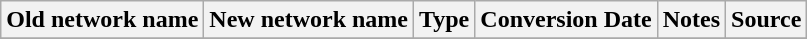<table class="wikitable">
<tr>
<th>Old network name</th>
<th>New network name</th>
<th>Type</th>
<th>Conversion Date</th>
<th>Notes</th>
<th>Source</th>
</tr>
<tr>
</tr>
</table>
